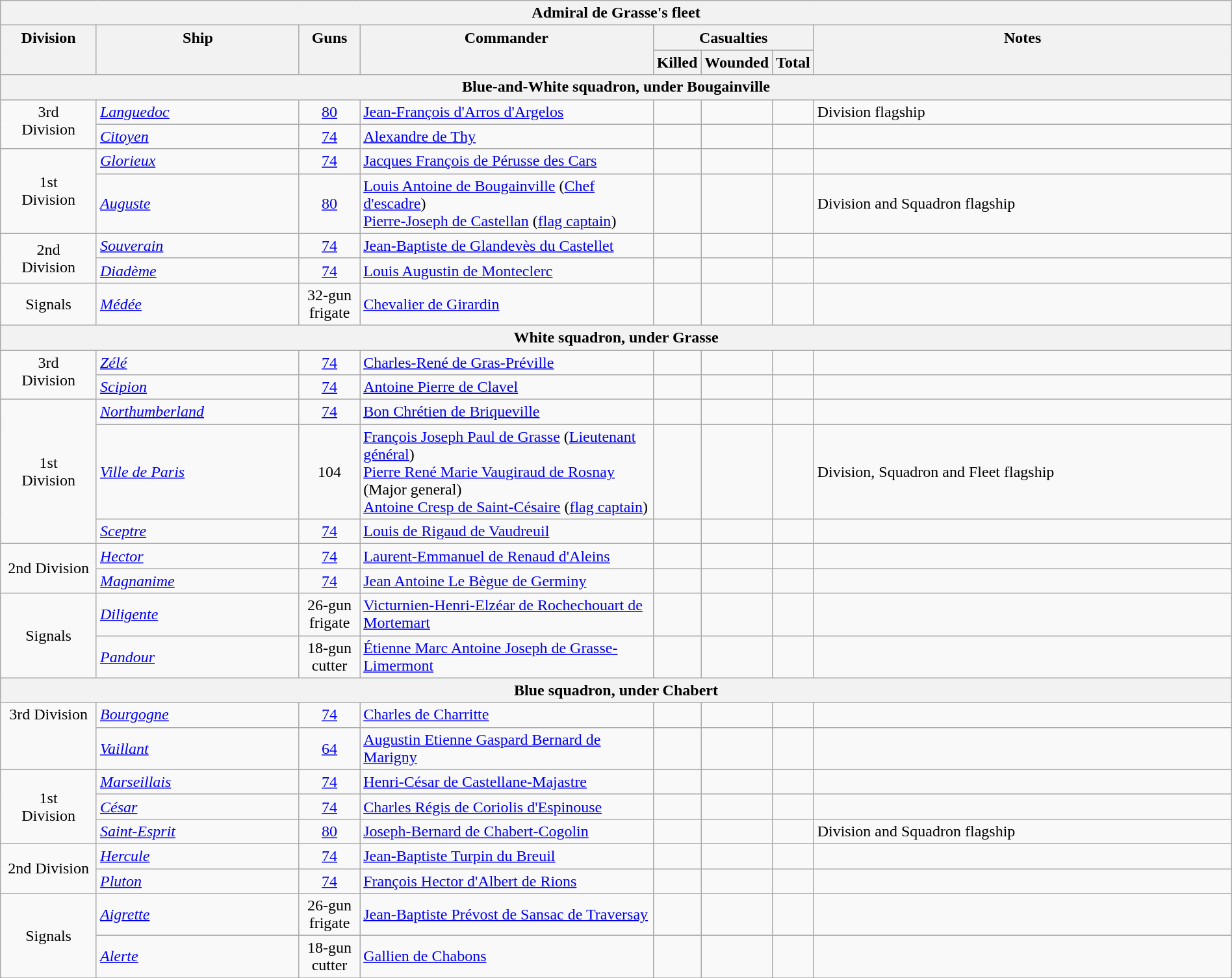<table class="wikitable" width=100%>
<tr valign="top">
<th colspan="8" bgcolor="white">Admiral de Grasse's fleet</th>
</tr>
<tr valign="top">
<th width=8%; align= center rowspan=2>Division</th>
<th width=17%; align= center rowspan=2>Ship</th>
<th width=5%; align= center rowspan=2>Guns</th>
<th width=25%; align= center rowspan=2>Commander</th>
<th width=9%; align= center colspan=3>Casualties</th>
<th width=36%; align= center rowspan=2>Notes</th>
</tr>
<tr valign="top">
<th width=3%; align= center>Killed</th>
<th width=3%; align= center>Wounded</th>
<th width=3%; align= center>Total</th>
</tr>
<tr valign="center">
<th colspan="8" bgcolor="white">Blue-and-White squadron, under Bougainville</th>
</tr>
<tr valign="top">
<td rowspan="2", align= center>3rd<br>Division</td>
<td align= left><a href='#'><em>Languedoc</em></a></td>
<td align= center><a href='#'>80</a></td>
<td align= left><a href='#'>Jean-François d'Arros d'Argelos</a></td>
<td align= center></td>
<td align= center></td>
<td align= center></td>
<td align= left>Division flagship</td>
</tr>
<tr valign="center">
<td align= left><a href='#'><em>Citoyen</em></a></td>
<td align= center><a href='#'>74</a></td>
<td align= left><a href='#'>Alexandre de Thy</a></td>
<td align= center></td>
<td align= center></td>
<td align= center></td>
<td align= left></td>
</tr>
<tr valign="center">
<td rowspan="2", align= center>1st<br>Division</td>
<td align= left><a href='#'><em>Glorieux</em></a></td>
<td align= center><a href='#'>74</a></td>
<td align= left><a href='#'>Jacques François de Pérusse des Cars</a></td>
<td align= center></td>
<td align= center></td>
<td align= center></td>
<td align= left></td>
</tr>
<tr valign="center">
<td align= left><a href='#'><em>Auguste</em></a></td>
<td align= center><a href='#'>80</a></td>
<td align= left><a href='#'>Louis Antoine de Bougainville</a> (<a href='#'>Chef d'escadre</a>)<br> <a href='#'>Pierre-Joseph de Castellan</a> (<a href='#'>flag captain</a>)</td>
<td align= center></td>
<td align= center></td>
<td align= center></td>
<td align= left>Division and Squadron flagship</td>
</tr>
<tr valign="center">
<td rowspan="2", align= center>2nd<br>Division</td>
<td align= left><a href='#'><em>Souverain</em></a></td>
<td align= center><a href='#'>74</a></td>
<td align= left><a href='#'>Jean-Baptiste de Glandevès du Castellet</a></td>
<td align= center></td>
<td align= center></td>
<td align= center></td>
<td align= left></td>
</tr>
<tr valign="center">
<td align= left><a href='#'><em>Diadème</em></a></td>
<td align= center><a href='#'>74</a></td>
<td align= left><a href='#'>Louis Augustin de Monteclerc</a></td>
<td align= center></td>
<td align= center></td>
<td align= center></td>
<td align= left></td>
</tr>
<tr valign="center">
<td rowspan="1", align= center>Signals</td>
<td align= left><a href='#'><em>Médée</em></a></td>
<td align= center>32-gun frigate</td>
<td align= left><a href='#'>Chevalier de Girardin</a></td>
<td align= center></td>
<td align= center></td>
<td align= center></td>
<td align= left></td>
</tr>
<tr valign="center">
<th colspan="8" bgcolor="white">White squadron, under Grasse</th>
</tr>
<tr valign="top">
<td rowspan="2", align= center>3rd<br>Division</td>
<td align= left><a href='#'><em>Zélé</em></a></td>
<td align= center><a href='#'>74</a></td>
<td align= left><a href='#'>Charles-René de Gras-Préville</a></td>
<td align= center></td>
<td align= center></td>
<td align= center></td>
<td align= left></td>
</tr>
<tr valign="center">
<td align= left><a href='#'><em>Scipion</em></a></td>
<td align= center><a href='#'>74</a></td>
<td align= left><a href='#'>Antoine Pierre de Clavel</a></td>
<td align= center></td>
<td align= center></td>
<td align= center></td>
<td align= left></td>
</tr>
<tr valign="center">
<td rowspan="3", align= center>1st<br>Division</td>
<td align= left><a href='#'><em>Northumberland</em></a></td>
<td align= center><a href='#'>74</a></td>
<td align= left><a href='#'>Bon Chrétien de Briqueville</a></td>
<td align= center></td>
<td align= center></td>
<td align= center></td>
<td align= left></td>
</tr>
<tr valign="center">
<td align= left><a href='#'><em>Ville de Paris</em></a></td>
<td align= center>104</td>
<td align= left><a href='#'>François Joseph Paul de Grasse</a> (<a href='#'>Lieutenant général</a>)<br><a href='#'>Pierre René Marie Vaugiraud de Rosnay</a> (Major general)<br><a href='#'>Antoine Cresp de Saint-Césaire</a> (<a href='#'>flag captain</a>)</td>
<td align= center></td>
<td align= center></td>
<td align= center></td>
<td align= left>Division, Squadron and Fleet flagship</td>
</tr>
<tr valign="center">
<td align= left><a href='#'><em>Sceptre</em></a></td>
<td align= center><a href='#'>74</a></td>
<td align= left><a href='#'>Louis de Rigaud de Vaudreuil</a></td>
<td align= center></td>
<td align= center></td>
<td align= center></td>
<td align= left></td>
</tr>
<tr valign="center">
<td rowspan="2", align= center>2nd Division</td>
<td align= left><a href='#'><em>Hector</em></a></td>
<td align= center><a href='#'>74</a></td>
<td align= left><a href='#'>Laurent-Emmanuel de Renaud d'Aleins</a></td>
<td align= center></td>
<td align= center></td>
<td align= center></td>
<td align= left></td>
</tr>
<tr valign="center">
<td align= left><a href='#'><em>Magnanime</em></a></td>
<td align= center><a href='#'>74</a></td>
<td align= left><a href='#'>Jean Antoine Le Bègue de Germiny</a></td>
<td align= center></td>
<td align= center></td>
<td align= center></td>
<td align= left></td>
</tr>
<tr valign="center">
<td rowspan="2", align= center>Signals</td>
<td align= left><a href='#'><em>Diligente</em></a></td>
<td align= center>26-gun frigate</td>
<td align= left><a href='#'>Victurnien-Henri-Elzéar de Rochechouart de Mortemart</a></td>
<td align= center></td>
<td align= center></td>
<td align= center></td>
<td align= left></td>
</tr>
<tr valign="center">
<td align= left><a href='#'><em>Pandour</em></a></td>
<td align= center>18-gun cutter</td>
<td align= left><a href='#'>Étienne Marc Antoine Joseph de Grasse-Limermont</a></td>
<td align= center></td>
<td align= center></td>
<td align= center></td>
<td align= left></td>
</tr>
<tr valign="center">
<th colspan="8" bgcolor="white">Blue squadron, under Chabert</th>
</tr>
<tr valign="top">
<td rowspan="2", align= center>3rd Division</td>
<td align= left><a href='#'><em>Bourgogne</em></a></td>
<td align= center><a href='#'>74</a></td>
<td align= left><a href='#'>Charles de Charritte</a></td>
<td align= center></td>
<td align= center></td>
<td align= center></td>
<td align= left></td>
</tr>
<tr valign="center">
<td align= left><a href='#'><em>Vaillant</em></a></td>
<td align= center><a href='#'>64</a></td>
<td align= left><a href='#'>Augustin Etienne Gaspard Bernard de Marigny</a></td>
<td align= center></td>
<td align= center></td>
<td align= center></td>
<td align= left></td>
</tr>
<tr valign="center">
<td rowspan="3", align= center>1st<br>Division</td>
<td align= left><a href='#'><em>Marseillais</em></a></td>
<td align= center><a href='#'>74</a></td>
<td align= left><a href='#'>Henri-César de Castellane-Majastre</a></td>
<td align= center></td>
<td align= center></td>
<td align= center></td>
<td align= left></td>
</tr>
<tr valign="center">
<td align= left><a href='#'><em>César</em></a></td>
<td align= center><a href='#'>74</a></td>
<td align= left><a href='#'>Charles Régis de Coriolis d'Espinouse</a></td>
<td align= center></td>
<td align= center></td>
<td align= center></td>
<td align= left></td>
</tr>
<tr valign="center">
<td align= left><a href='#'><em>Saint-Esprit</em></a></td>
<td align= center><a href='#'>80</a></td>
<td align= left><a href='#'>Joseph-Bernard de Chabert-Cogolin</a></td>
<td align= center></td>
<td align= center></td>
<td align= center></td>
<td align= left>Division and Squadron flagship</td>
</tr>
<tr valign="center">
<td rowspan="2", align= center>2nd Division</td>
<td align= left><a href='#'><em>Hercule</em></a></td>
<td align= center><a href='#'>74</a></td>
<td align= left><a href='#'>Jean-Baptiste Turpin du Breuil</a></td>
<td align= center></td>
<td align= center></td>
<td align= center></td>
<td align= left></td>
</tr>
<tr valign="center">
<td align= left><a href='#'><em>Pluton</em></a></td>
<td align= center><a href='#'>74</a></td>
<td align= left><a href='#'>François Hector d'Albert de Rions</a></td>
<td align= center></td>
<td align= center></td>
<td align= center></td>
<td align= left></td>
</tr>
<tr valign="center">
<td rowspan="2", align= center>Signals</td>
<td align= left><a href='#'><em>Aigrette</em></a></td>
<td align= center>26-gun frigate</td>
<td align= left><a href='#'>Jean-Baptiste Prévost de Sansac de Traversay</a></td>
<td align= center></td>
<td align= center></td>
<td align= center></td>
<td align= left></td>
</tr>
<tr valign="center">
<td align= left><a href='#'><em>Alerte</em></a></td>
<td align= center>18-gun cutter</td>
<td align= left><a href='#'>Gallien de Chabons</a></td>
<td align= center></td>
<td align= center></td>
<td align= center></td>
<td align= left></td>
</tr>
<tr |- valign="center">
</tr>
</table>
